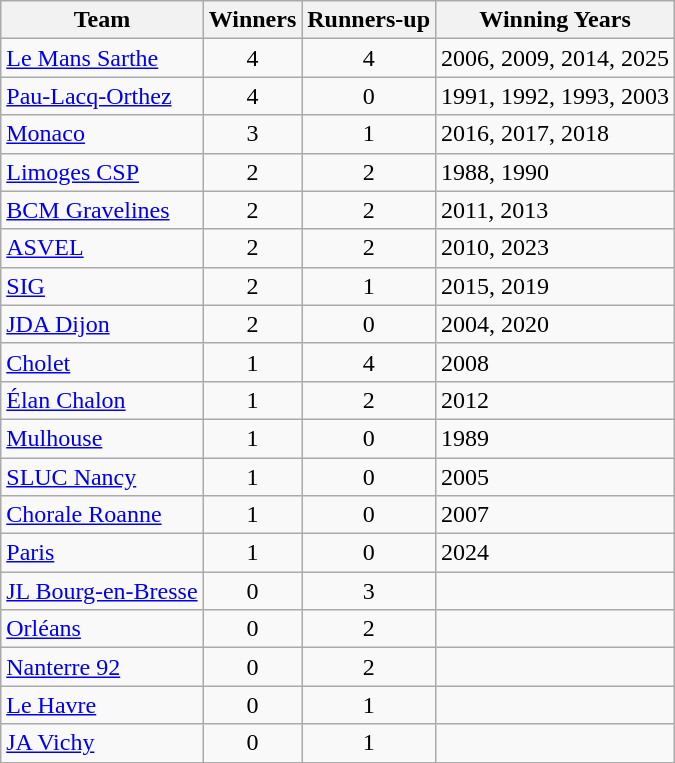<table class="wikitable">
<tr>
<th>Team</th>
<th>Winners</th>
<th>Runners-up</th>
<th>Winning Years</th>
</tr>
<tr>
<td><a href='#'>Le Mans Sarthe</a></td>
<td align="center">4</td>
<td align="center">4</td>
<td>2006, 2009, 2014, 2025</td>
</tr>
<tr>
<td><a href='#'>Pau-Lacq-Orthez</a></td>
<td align="center">4</td>
<td align="center">0</td>
<td>1991, 1992, 1993, 2003</td>
</tr>
<tr>
<td><a href='#'>Monaco</a></td>
<td align="center">3</td>
<td align="center">1</td>
<td>2016, 2017, 2018</td>
</tr>
<tr>
<td><a href='#'>Limoges CSP</a></td>
<td align="center">2</td>
<td align="center">2</td>
<td>1988, 1990</td>
</tr>
<tr>
<td><a href='#'>BCM Gravelines</a></td>
<td align="center">2</td>
<td align="center">2</td>
<td>2011, 2013</td>
</tr>
<tr>
<td><a href='#'>ASVEL</a></td>
<td align="center">2</td>
<td align="center">2</td>
<td>2010, 2023</td>
</tr>
<tr>
<td><a href='#'>SIG</a></td>
<td align="center">2</td>
<td align="center">1</td>
<td>2015, 2019</td>
</tr>
<tr>
<td><a href='#'>JDA Dijon</a></td>
<td align="center">2</td>
<td align="center">0</td>
<td>2004, 2020</td>
</tr>
<tr>
<td><a href='#'>Cholet</a></td>
<td align="center">1</td>
<td align="center">4</td>
<td>2008</td>
</tr>
<tr>
<td><a href='#'>Élan Chalon</a></td>
<td align="center">1</td>
<td align="center">2</td>
<td>2012</td>
</tr>
<tr>
<td><a href='#'>Mulhouse</a></td>
<td align="center">1</td>
<td align="center">0</td>
<td>1989</td>
</tr>
<tr>
<td><a href='#'>SLUC Nancy</a></td>
<td align="center">1</td>
<td align="center">0</td>
<td>2005</td>
</tr>
<tr>
<td><a href='#'>Chorale Roanne</a></td>
<td align="center">1</td>
<td align="center">0</td>
<td>2007</td>
</tr>
<tr>
<td><a href='#'>Paris</a></td>
<td align="center">1</td>
<td align="center">0</td>
<td>2024</td>
</tr>
<tr>
<td><a href='#'>JL Bourg-en-Bresse</a></td>
<td align="center">0</td>
<td align="center">3</td>
<td></td>
</tr>
<tr>
<td><a href='#'>Orléans</a></td>
<td align="center">0</td>
<td align="center">2</td>
<td></td>
</tr>
<tr>
<td><a href='#'>Nanterre 92</a></td>
<td align="center">0</td>
<td align="center">2</td>
<td></td>
</tr>
<tr>
<td><a href='#'>Le Havre</a></td>
<td align="center">0</td>
<td align="center">1</td>
<td></td>
</tr>
<tr>
<td><a href='#'>JA Vichy</a></td>
<td align="center">0</td>
<td align="center">1</td>
<td></td>
</tr>
<tr>
</tr>
</table>
